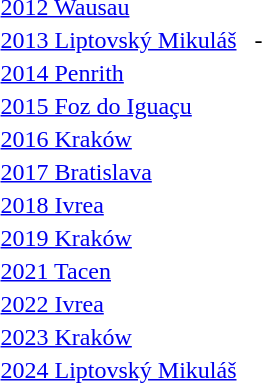<table>
<tr>
<td><a href='#'>2012 Wausau</a></td>
<td></td>
<td></td>
<td></td>
</tr>
<tr>
<td><a href='#'>2013 Liptovský Mikuláš</a></td>
<td></td>
<td><br></td>
<td>-</td>
</tr>
<tr>
<td><a href='#'>2014 Penrith</a></td>
<td></td>
<td></td>
<td></td>
</tr>
<tr>
<td><a href='#'>2015 Foz do Iguaçu</a></td>
<td></td>
<td></td>
<td></td>
</tr>
<tr>
<td><a href='#'>2016 Kraków</a></td>
<td></td>
<td></td>
<td></td>
</tr>
<tr>
<td><a href='#'>2017 Bratislava</a></td>
<td></td>
<td></td>
<td></td>
</tr>
<tr>
<td><a href='#'>2018 Ivrea</a></td>
<td></td>
<td></td>
<td></td>
</tr>
<tr>
<td><a href='#'>2019 Kraków</a></td>
<td></td>
<td></td>
<td></td>
</tr>
<tr>
<td><a href='#'>2021 Tacen</a></td>
<td></td>
<td></td>
<td></td>
</tr>
<tr>
<td><a href='#'>2022 Ivrea</a></td>
<td></td>
<td></td>
<td></td>
</tr>
<tr>
<td><a href='#'>2023 Kraków</a></td>
<td></td>
<td></td>
<td></td>
</tr>
<tr>
<td><a href='#'>2024 Liptovský Mikuláš</a></td>
<td></td>
<td></td>
<td></td>
</tr>
</table>
